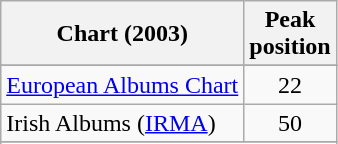<table class="wikitable sortable">
<tr>
<th align="left">Chart (2003)</th>
<th align="left">Peak<br>position</th>
</tr>
<tr>
</tr>
<tr>
</tr>
<tr>
<td><a href='#'>European Albums Chart</a></td>
<td align="center">22</td>
</tr>
<tr>
<td align="left">Irish Albums (<a href='#'>IRMA</a>)</td>
<td style="text-align:center;">50</td>
</tr>
<tr>
</tr>
<tr>
</tr>
<tr>
</tr>
<tr>
</tr>
</table>
